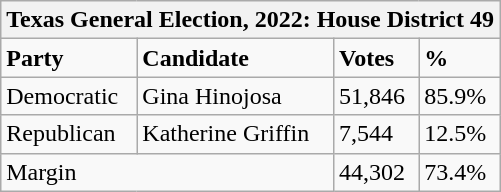<table class="wikitable">
<tr>
<th colspan="4">Texas General Election, 2022: House District 49</th>
</tr>
<tr>
<td><strong>Party</strong></td>
<td><strong>Candidate</strong></td>
<td><strong>Votes</strong></td>
<td><strong>%</strong></td>
</tr>
<tr>
<td>Democratic</td>
<td>Gina Hinojosa</td>
<td>51,846</td>
<td>85.9%</td>
</tr>
<tr>
<td>Republican</td>
<td>Katherine Griffin</td>
<td>7,544</td>
<td>12.5%</td>
</tr>
<tr>
<td colspan="2">Margin</td>
<td>44,302</td>
<td>73.4%</td>
</tr>
</table>
